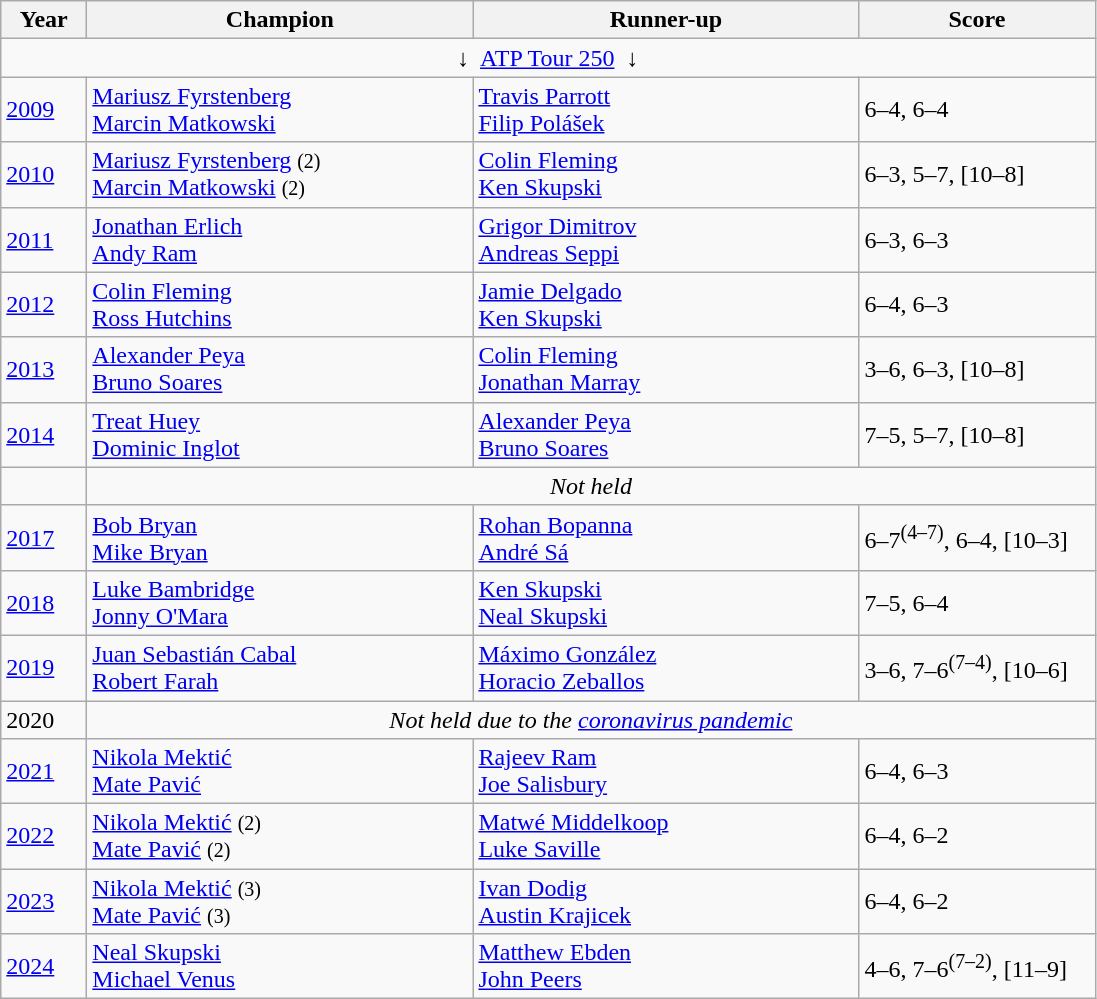<table class="wikitable">
<tr>
<th width="50">Year</th>
<th style="width:250px;">Champion</th>
<th style="width:250px;">Runner-up</th>
<th style="width:150px;">Score</th>
</tr>
<tr>
<td colspan=4 align=center>↓  <a href='#'>ATP Tour 250</a>  ↓</td>
</tr>
<tr>
<td><a href='#'>2009</a></td>
<td> <a href='#'>Mariusz Fyrstenberg</a> <br>  <a href='#'>Marcin Matkowski</a></td>
<td> <a href='#'>Travis Parrott</a> <br>  <a href='#'>Filip Polášek</a></td>
<td>6–4, 6–4</td>
</tr>
<tr>
<td><a href='#'>2010</a></td>
<td> <a href='#'>Mariusz Fyrstenberg</a> <small>(2)</small> <br>  <a href='#'>Marcin Matkowski</a> <small>(2)</small></td>
<td> <a href='#'>Colin Fleming</a> <br>  <a href='#'>Ken Skupski</a></td>
<td>6–3, 5–7, [10–8]</td>
</tr>
<tr>
<td><a href='#'>2011</a></td>
<td> <a href='#'>Jonathan Erlich</a> <br>  <a href='#'>Andy Ram</a></td>
<td> <a href='#'>Grigor Dimitrov</a> <br>  <a href='#'>Andreas Seppi</a></td>
<td>6–3, 6–3</td>
</tr>
<tr>
<td><a href='#'>2012</a></td>
<td> <a href='#'>Colin Fleming</a> <br>  <a href='#'>Ross Hutchins</a></td>
<td> <a href='#'>Jamie Delgado</a> <br>  <a href='#'>Ken Skupski</a></td>
<td>6–4, 6–3</td>
</tr>
<tr>
<td><a href='#'>2013</a></td>
<td> <a href='#'>Alexander Peya</a> <br>  <a href='#'>Bruno Soares</a></td>
<td> <a href='#'>Colin Fleming</a> <br> <a href='#'>Jonathan Marray</a></td>
<td>3–6, 6–3, [10–8]</td>
</tr>
<tr>
<td><a href='#'>2014</a></td>
<td> <a href='#'>Treat Huey</a> <br> <a href='#'>Dominic Inglot</a></td>
<td> <a href='#'>Alexander Peya</a> <br>  <a href='#'>Bruno Soares</a></td>
<td>7–5, 5–7, [10–8]</td>
</tr>
<tr>
<td></td>
<td colspan="3" style="text-align:center;"><em>Not held</em></td>
</tr>
<tr>
<td><a href='#'>2017</a></td>
<td> <a href='#'>Bob Bryan</a><br> <a href='#'>Mike Bryan</a></td>
<td> <a href='#'>Rohan Bopanna</a><br>  <a href='#'>André Sá</a></td>
<td>6–7<sup>(4–7)</sup>, 6–4, [10–3]</td>
</tr>
<tr>
<td><a href='#'>2018</a></td>
<td> <a href='#'>Luke Bambridge</a><br> <a href='#'>Jonny O'Mara</a></td>
<td> <a href='#'>Ken Skupski</a><br>  <a href='#'>Neal Skupski</a></td>
<td>7–5, 6–4</td>
</tr>
<tr>
<td><a href='#'>2019</a></td>
<td> <a href='#'>Juan Sebastián Cabal</a> <br> <a href='#'>Robert Farah</a></td>
<td> <a href='#'>Máximo González</a> <br>  <a href='#'>Horacio Zeballos</a></td>
<td>3–6, 7–6<sup>(7–4)</sup>, [10–6]</td>
</tr>
<tr>
<td>2020</td>
<td colspan="3" style="text-align:center;"><em>Not held due to the <a href='#'>coronavirus pandemic</a></em></td>
</tr>
<tr>
<td><a href='#'>2021</a></td>
<td> <a href='#'>Nikola Mektić</a><br>  <a href='#'>Mate Pavić</a></td>
<td> <a href='#'>Rajeev Ram</a><br>  <a href='#'>Joe Salisbury</a></td>
<td>6–4, 6–3</td>
</tr>
<tr>
<td><a href='#'>2022</a></td>
<td> <a href='#'>Nikola Mektić</a> <small>(2)</small> <br>  <a href='#'>Mate Pavić</a> <small>(2)</small></td>
<td> <a href='#'>Matwé Middelkoop</a> <br>  <a href='#'>Luke Saville</a></td>
<td>6–4, 6–2</td>
</tr>
<tr>
<td><a href='#'>2023</a></td>
<td> <a href='#'>Nikola Mektić</a> <small>(3)</small> <br>  <a href='#'>Mate Pavić</a> <small>(3)</small></td>
<td> <a href='#'>Ivan Dodig</a> <br>  <a href='#'>Austin Krajicek</a></td>
<td>6–4, 6–2</td>
</tr>
<tr>
<td><a href='#'>2024</a></td>
<td> <a href='#'>Neal Skupski</a><br> <a href='#'>Michael Venus</a></td>
<td> <a href='#'>Matthew Ebden</a><br> <a href='#'>John Peers</a></td>
<td>4–6, 7–6<sup>(7–2)</sup>, [11–9]</td>
</tr>
</table>
